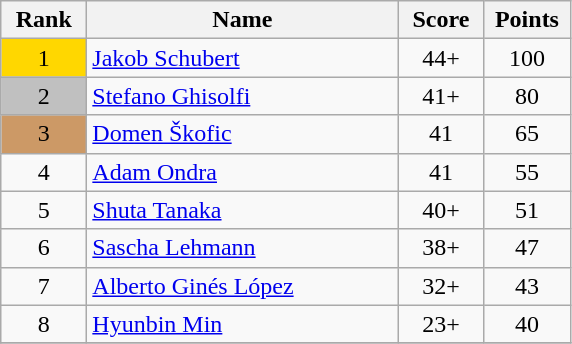<table class="wikitable">
<tr>
<th width = "50">Rank</th>
<th width = "200">Name</th>
<th width = "50">Score</th>
<th width = "50">Points</th>
</tr>
<tr>
<td align="center" style="background: gold">1</td>
<td> <a href='#'>Jakob Schubert</a></td>
<td align="center">44+</td>
<td align="center">100</td>
</tr>
<tr>
<td align="center" style="background: silver">2</td>
<td> <a href='#'>Stefano Ghisolfi</a></td>
<td align="center">41+</td>
<td align="center">80</td>
</tr>
<tr>
<td align="center" style="background: #cc9966">3</td>
<td> <a href='#'>Domen Škofic</a></td>
<td align="center">41</td>
<td align="center">65</td>
</tr>
<tr>
<td align="center">4</td>
<td> <a href='#'>Adam Ondra</a></td>
<td align="center">41</td>
<td align="center">55</td>
</tr>
<tr>
<td align="center">5</td>
<td> <a href='#'>Shuta Tanaka</a></td>
<td align="center">40+</td>
<td align="center">51</td>
</tr>
<tr>
<td align="center">6</td>
<td> <a href='#'>Sascha Lehmann</a></td>
<td align="center">38+</td>
<td align="center">47</td>
</tr>
<tr>
<td align="center">7</td>
<td> <a href='#'>Alberto Ginés López</a></td>
<td align="center">32+</td>
<td align="center">43</td>
</tr>
<tr>
<td align="center">8</td>
<td> <a href='#'>Hyunbin Min</a></td>
<td align="center">23+</td>
<td align="center">40</td>
</tr>
<tr>
</tr>
</table>
